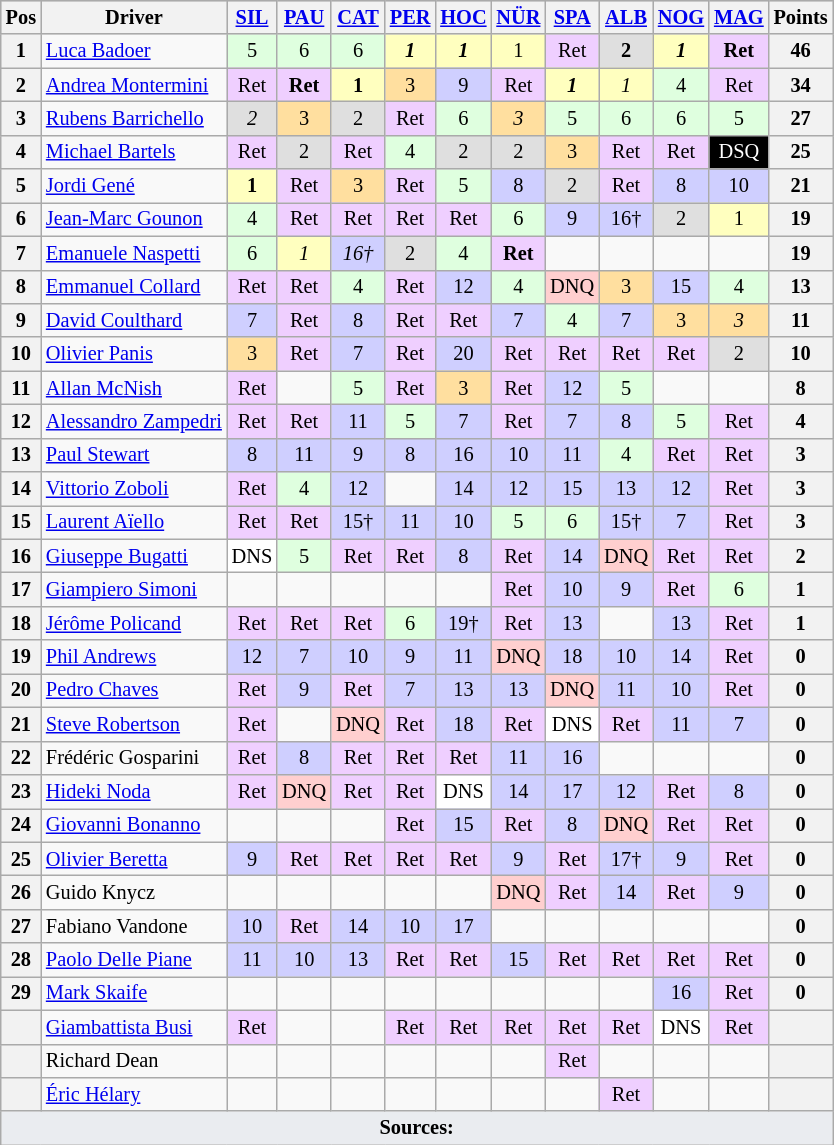<table class="wikitable" style="font-size: 85%; text-align:center">
<tr align="center" style="background:#CCCCCC;">
<th>Pos</th>
<th>Driver</th>
<th><a href='#'>SIL</a><br></th>
<th><a href='#'>PAU</a><br></th>
<th><a href='#'>CAT</a><br></th>
<th><a href='#'>PER</a><br></th>
<th><a href='#'>HOC</a><br></th>
<th><a href='#'>NÜR</a><br></th>
<th><a href='#'>SPA</a><br></th>
<th><a href='#'>ALB</a><br></th>
<th><a href='#'>NOG</a><br></th>
<th><a href='#'>MAG</a><br></th>
<th>Points</th>
</tr>
<tr>
<th>1</th>
<td align="left"> <a href='#'>Luca Badoer</a></td>
<td style="background:#DFFFDF;">5</td>
<td style="background:#DFFFDF;">6</td>
<td style="background:#DFFFDF;">6</td>
<td style="background:#FFFFBF;"><strong><em>1</em></strong></td>
<td style="background:#FFFFBF;"><strong><em>1</em></strong></td>
<td style="background:#FFFFBF;">1</td>
<td style="background:#EFCFFF;">Ret</td>
<td style="background:#DFDFDF;"><strong>2</strong></td>
<td style="background:#FFFFBF;"><strong><em>1</em></strong></td>
<td style="background:#EFCFFF;"><strong>Ret</strong></td>
<th>46</th>
</tr>
<tr>
<th>2</th>
<td align="left" nowrap> <a href='#'>Andrea Montermini</a></td>
<td style="background:#EFCFFF;">Ret</td>
<td style="background:#EFCFFF;"><strong>Ret</strong></td>
<td style="background:#FFFFBF;"><strong>1</strong></td>
<td style="background:#FFDF9F;">3</td>
<td style="background:#CFCFFF;">9</td>
<td style="background:#EFCFFF;">Ret</td>
<td style="background:#FFFFBF;"><strong><em>1</em></strong></td>
<td style="background:#FFFFBF;"><em>1</em></td>
<td style="background:#DFFFDF;">4</td>
<td style="background:#EFCFFF;">Ret</td>
<th>34</th>
</tr>
<tr>
<th>3</th>
<td align="left"> <a href='#'>Rubens Barrichello</a></td>
<td style="background:#DFDFDF;"><em>2</em></td>
<td style="background:#FFDF9F;">3</td>
<td style="background:#DFDFDF;">2</td>
<td style="background:#EFCFFF;">Ret</td>
<td style="background:#DFFFDF;">6</td>
<td style="background:#FFDF9F;"><em>3</em></td>
<td style="background:#DFFFDF;">5</td>
<td style="background:#DFFFDF;">6</td>
<td style="background:#DFFFDF;">6</td>
<td style="background:#DFFFDF;">5</td>
<th>27</th>
</tr>
<tr>
<th>4</th>
<td align="left"> <a href='#'>Michael Bartels</a></td>
<td style="background:#EFCFFF;">Ret</td>
<td style="background:#DFDFDF;">2</td>
<td style="background:#EFCFFF;">Ret</td>
<td style="background:#DFFFDF;">4</td>
<td style="background:#DFDFDF;">2</td>
<td style="background:#DFDFDF;">2</td>
<td style="background:#FFDF9F;">3</td>
<td style="background:#EFCFFF;">Ret</td>
<td style="background:#EFCFFF;">Ret</td>
<td style="background:#000000; color:white">DSQ</td>
<th>25</th>
</tr>
<tr>
<th>5</th>
<td align="left"> <a href='#'>Jordi Gené</a></td>
<td style="background:#FFFFBF;"><strong>1</strong></td>
<td style="background:#EFCFFF;">Ret</td>
<td style="background:#FFDF9F;">3</td>
<td style="background:#EFCFFF;">Ret</td>
<td style="background:#DFFFDF;">5</td>
<td style="background:#CFCFFF;">8</td>
<td style="background:#DFDFDF;">2</td>
<td style="background:#EFCFFF;">Ret</td>
<td style="background:#CFCFFF;">8</td>
<td style="background:#CFCFFF;">10</td>
<th>21</th>
</tr>
<tr>
<th>6</th>
<td align="left" nowrap> <a href='#'>Jean-Marc Gounon</a></td>
<td style="background:#DFFFDF;">4</td>
<td style="background:#EFCFFF;">Ret</td>
<td style="background:#EFCFFF;">Ret</td>
<td style="background:#EFCFFF;">Ret</td>
<td style="background:#EFCFFF;">Ret</td>
<td style="background:#DFFFDF;">6</td>
<td style="background:#CFCFFF;">9</td>
<td style="background:#CFCFFF;">16†</td>
<td style="background:#DFDFDF;">2</td>
<td style="background:#FFFFBF;">1</td>
<th>19</th>
</tr>
<tr>
<th>7</th>
<td align="left"> <a href='#'>Emanuele Naspetti</a></td>
<td style="background:#DFFFDF;">6</td>
<td style="background:#FFFFBF;"><em>1</em></td>
<td style="background:#CFCFFF;"><em>16†</em></td>
<td style="background:#DFDFDF;">2</td>
<td style="background:#DFFFDF;">4</td>
<td style="background:#EFCFFF;"><strong>Ret</strong></td>
<td></td>
<td></td>
<td></td>
<td></td>
<th>19</th>
</tr>
<tr>
<th>8</th>
<td align="left"> <a href='#'>Emmanuel Collard</a></td>
<td style="background:#EFCFFF;">Ret</td>
<td style="background:#EFCFFF;">Ret</td>
<td style="background:#DFFFDF;">4</td>
<td style="background:#EFCFFF;">Ret</td>
<td style="background:#CFCFFF;">12</td>
<td style="background:#DFFFDF;">4</td>
<td style="background:#FFCFCF;">DNQ</td>
<td style="background:#FFDF9F;">3</td>
<td style="background:#CFCFFF;">15</td>
<td style="background:#DFFFDF;">4</td>
<th>13</th>
</tr>
<tr>
<th>9</th>
<td align="left"> <a href='#'>David Coulthard</a></td>
<td style="background:#CFCFFF;">7</td>
<td style="background:#EFCFFF;">Ret</td>
<td style="background:#CFCFFF;">8</td>
<td style="background:#EFCFFF;">Ret</td>
<td style="background:#EFCFFF;">Ret</td>
<td style="background:#CFCFFF;">7</td>
<td style="background:#DFFFDF;">4</td>
<td style="background:#CFCFFF;">7</td>
<td style="background:#FFDF9F;">3</td>
<td style="background:#FFDF9F;"><em>3</em></td>
<th>11</th>
</tr>
<tr>
<th>10</th>
<td align="left"> <a href='#'>Olivier Panis</a></td>
<td style="background:#FFDF9F;">3</td>
<td style="background:#EFCFFF;">Ret</td>
<td style="background:#CFCFFF;">7</td>
<td style="background:#EFCFFF;">Ret</td>
<td style="background:#CFCFFF;">20</td>
<td style="background:#EFCFFF;">Ret</td>
<td style="background:#EFCFFF;">Ret</td>
<td style="background:#EFCFFF;">Ret</td>
<td style="background:#EFCFFF;">Ret</td>
<td style="background:#DFDFDF;">2</td>
<th>10</th>
</tr>
<tr>
<th>11</th>
<td align="left"> <a href='#'>Allan McNish</a></td>
<td style="background:#EFCFFF;">Ret</td>
<td></td>
<td style="background:#DFFFDF;">5</td>
<td style="background:#EFCFFF;">Ret</td>
<td style="background:#FFDF9F;">3</td>
<td style="background:#EFCFFF;">Ret</td>
<td style="background:#CFCFFF;">12</td>
<td style="background:#DFFFDF;">5</td>
<td></td>
<td></td>
<th>8</th>
</tr>
<tr>
<th>12</th>
<td align="left" nowrap> <a href='#'>Alessandro Zampedri</a></td>
<td style="background:#EFCFFF;">Ret</td>
<td style="background:#EFCFFF;">Ret</td>
<td style="background:#CFCFFF;">11</td>
<td style="background:#DFFFDF;">5</td>
<td style="background:#CFCFFF;">7</td>
<td style="background:#EFCFFF;">Ret</td>
<td style="background:#CFCFFF;">7</td>
<td style="background:#CFCFFF;">8</td>
<td style="background:#DFFFDF;">5</td>
<td style="background:#EFCFFF;">Ret</td>
<th>4</th>
</tr>
<tr>
<th>13</th>
<td align="left"> <a href='#'>Paul Stewart</a></td>
<td style="background:#CFCFFF;">8</td>
<td style="background:#CFCFFF;">11</td>
<td style="background:#CFCFFF;">9</td>
<td style="background:#CFCFFF;">8</td>
<td style="background:#CFCFFF;">16</td>
<td style="background:#CFCFFF;">10</td>
<td style="background:#CFCFFF;">11</td>
<td style="background:#DFFFDF;">4</td>
<td style="background:#EFCFFF;">Ret</td>
<td style="background:#EFCFFF;">Ret</td>
<th>3</th>
</tr>
<tr>
<th>14</th>
<td align="left"> <a href='#'>Vittorio Zoboli</a></td>
<td style="background:#EFCFFF;">Ret</td>
<td style="background:#DFFFDF;">4</td>
<td style="background:#CFCFFF;">12</td>
<td></td>
<td style="background:#CFCFFF;">14</td>
<td style="background:#CFCFFF;">12</td>
<td style="background:#CFCFFF;">15</td>
<td style="background:#CFCFFF;">13</td>
<td style="background:#CFCFFF;">12</td>
<td style="background:#EFCFFF;">Ret</td>
<th>3</th>
</tr>
<tr>
<th>15</th>
<td align="left"> <a href='#'>Laurent Aïello</a></td>
<td style="background:#EFCFFF;">Ret</td>
<td style="background:#EFCFFF;">Ret</td>
<td style="background:#CFCFFF;">15†</td>
<td style="background:#CFCFFF;">11</td>
<td style="background:#CFCFFF;">10</td>
<td style="background:#DFFFDF;">5</td>
<td style="background:#DFFFDF;">6</td>
<td style="background:#CFCFFF;">15†</td>
<td style="background:#CFCFFF;">7</td>
<td style="background:#EFCFFF;">Ret</td>
<th>3</th>
</tr>
<tr>
<th>16</th>
<td align="left"> <a href='#'>Giuseppe Bugatti</a></td>
<td style="background:#FFFFFF;">DNS</td>
<td style="background:#DFFFDF;">5</td>
<td style="background:#EFCFFF;">Ret</td>
<td style="background:#EFCFFF;">Ret</td>
<td style="background:#CFCFFF;">8</td>
<td style="background:#EFCFFF;">Ret</td>
<td style="background:#CFCFFF;">14</td>
<td style="background:#FFCFCF;">DNQ</td>
<td style="background:#EFCFFF;">Ret</td>
<td style="background:#EFCFFF;">Ret</td>
<th>2</th>
</tr>
<tr>
<th>17</th>
<td align="left"> <a href='#'>Giampiero Simoni</a></td>
<td></td>
<td></td>
<td></td>
<td></td>
<td></td>
<td style="background:#EFCFFF;">Ret</td>
<td style="background:#CFCFFF;">10</td>
<td style="background:#CFCFFF;">9</td>
<td style="background:#EFCFFF;">Ret</td>
<td style="background:#DFFFDF;">6</td>
<th>1</th>
</tr>
<tr>
<th>18</th>
<td align="left"> <a href='#'>Jérôme Policand</a></td>
<td style="background:#EFCFFF;">Ret</td>
<td style="background:#EFCFFF;">Ret</td>
<td style="background:#EFCFFF;">Ret</td>
<td style="background:#DFFFDF;">6</td>
<td style="background:#CFCFFF;">19†</td>
<td style="background:#EFCFFF;">Ret</td>
<td style="background:#CFCFFF;">13</td>
<td></td>
<td style="background:#CFCFFF;">13</td>
<td style="background:#EFCFFF;">Ret</td>
<th>1</th>
</tr>
<tr>
<th>19</th>
<td align="left"> <a href='#'>Phil Andrews</a></td>
<td style="background:#CFCFFF;">12</td>
<td style="background:#CFCFFF;">7</td>
<td style="background:#CFCFFF;">10</td>
<td style="background:#CFCFFF;">9</td>
<td style="background:#CFCFFF;">11</td>
<td style="background:#FFCFCF;">DNQ</td>
<td style="background:#CFCFFF;">18</td>
<td style="background:#CFCFFF;">10</td>
<td style="background:#CFCFFF;">14</td>
<td style="background:#EFCFFF;">Ret</td>
<th>0</th>
</tr>
<tr>
<th>20</th>
<td align="left"> <a href='#'>Pedro Chaves</a></td>
<td style="background:#EFCFFF;">Ret</td>
<td style="background:#CFCFFF;">9</td>
<td style="background:#EFCFFF;">Ret</td>
<td style="background:#CFCFFF;">7</td>
<td style="background:#CFCFFF;">13</td>
<td style="background:#CFCFFF;">13</td>
<td style="background:#FFCFCF;">DNQ</td>
<td style="background:#CFCFFF;">11</td>
<td style="background:#CFCFFF;">10</td>
<td style="background:#EFCFFF;">Ret</td>
<th>0</th>
</tr>
<tr>
<th>21</th>
<td align="left"> <a href='#'>Steve Robertson</a></td>
<td style="background:#EFCFFF;">Ret</td>
<td></td>
<td style="background:#FFCFCF;">DNQ</td>
<td style="background:#EFCFFF;">Ret</td>
<td style="background:#CFCFFF;">18</td>
<td style="background:#EFCFFF;">Ret</td>
<td style="background:#FFFFFF;">DNS</td>
<td style="background:#EFCFFF;">Ret</td>
<td style="background:#CFCFFF;">11</td>
<td style="background:#CFCFFF;">7</td>
<th>0</th>
</tr>
<tr>
<th>22</th>
<td align="left"> Frédéric Gosparini</td>
<td style="background:#EFCFFF;">Ret</td>
<td style="background:#CFCFFF;">8</td>
<td style="background:#EFCFFF;">Ret</td>
<td style="background:#EFCFFF;">Ret</td>
<td style="background:#EFCFFF;">Ret</td>
<td style="background:#CFCFFF;">11</td>
<td style="background:#CFCFFF;">16</td>
<td></td>
<td></td>
<td></td>
<th>0</th>
</tr>
<tr>
<th>23</th>
<td align="left"> <a href='#'>Hideki Noda</a></td>
<td style="background:#EFCFFF;">Ret</td>
<td style="background:#FFCFCF;">DNQ</td>
<td style="background:#EFCFFF;">Ret</td>
<td style="background:#EFCFFF;">Ret</td>
<td style="background:#FFFFFF;">DNS</td>
<td style="background:#CFCFFF;">14</td>
<td style="background:#CFCFFF;">17</td>
<td style="background:#CFCFFF;">12</td>
<td style="background:#EFCFFF;">Ret</td>
<td style="background:#CFCFFF;">8</td>
<th>0</th>
</tr>
<tr>
<th>24</th>
<td align="left"> <a href='#'>Giovanni Bonanno</a></td>
<td></td>
<td></td>
<td></td>
<td style="background:#EFCFFF;">Ret</td>
<td style="background:#CFCFFF;">15</td>
<td style="background:#EFCFFF;">Ret</td>
<td style="background:#CFCFFF;">8</td>
<td style="background:#FFCFCF;">DNQ</td>
<td style="background:#EFCFFF;">Ret</td>
<td style="background:#EFCFFF;">Ret</td>
<th>0</th>
</tr>
<tr>
<th>25</th>
<td align="left"> <a href='#'>Olivier Beretta</a></td>
<td style="background:#CFCFFF;">9</td>
<td style="background:#EFCFFF;">Ret</td>
<td style="background:#EFCFFF;">Ret</td>
<td style="background:#EFCFFF;">Ret</td>
<td style="background:#EFCFFF;">Ret</td>
<td style="background:#CFCFFF;">9</td>
<td style="background:#EFCFFF;">Ret</td>
<td style="background:#CFCFFF;">17†</td>
<td style="background:#CFCFFF;">9</td>
<td style="background:#EFCFFF;">Ret</td>
<th>0</th>
</tr>
<tr>
<th>26</th>
<td align="left"> Guido Knycz</td>
<td></td>
<td></td>
<td></td>
<td></td>
<td></td>
<td style="background:#FFCFCF;">DNQ</td>
<td style="background:#EFCFFF;">Ret</td>
<td style="background:#CFCFFF;">14</td>
<td style="background:#EFCFFF;">Ret</td>
<td style="background:#CFCFFF;">9</td>
<th>0</th>
</tr>
<tr>
<th>27</th>
<td align="left"> Fabiano Vandone</td>
<td style="background:#CFCFFF;">10</td>
<td style="background:#EFCFFF;">Ret</td>
<td style="background:#CFCFFF;">14</td>
<td style="background:#CFCFFF;">10</td>
<td style="background:#CFCFFF;">17</td>
<td></td>
<td></td>
<td></td>
<td></td>
<td></td>
<th>0</th>
</tr>
<tr>
<th>28</th>
<td align="left"> <a href='#'>Paolo Delle Piane</a></td>
<td style="background:#CFCFFF;">11</td>
<td style="background:#CFCFFF;">10</td>
<td style="background:#CFCFFF;">13</td>
<td style="background:#EFCFFF;">Ret</td>
<td style="background:#EFCFFF;">Ret</td>
<td style="background:#CFCFFF;">15</td>
<td style="background:#EFCFFF;">Ret</td>
<td style="background:#EFCFFF;">Ret</td>
<td style="background:#EFCFFF;">Ret</td>
<td style="background:#EFCFFF;">Ret</td>
<th>0</th>
</tr>
<tr>
<th>29</th>
<td align="left"> <a href='#'>Mark Skaife</a></td>
<td></td>
<td></td>
<td></td>
<td></td>
<td></td>
<td></td>
<td></td>
<td></td>
<td style="background:#CFCFFF;">16</td>
<td style="background:#EFCFFF;">Ret</td>
<th>0</th>
</tr>
<tr>
<th></th>
<td align="left" nowrap> <a href='#'>Giambattista Busi</a></td>
<td style="background:#EFCFFF;">Ret</td>
<td></td>
<td></td>
<td style="background:#EFCFFF;">Ret</td>
<td style="background:#EFCFFF;">Ret</td>
<td style="background:#EFCFFF;">Ret</td>
<td style="background:#EFCFFF;">Ret</td>
<td style="background:#EFCFFF;">Ret</td>
<td style="background:#FFFFFF;">DNS</td>
<td style="background:#EFCFFF;">Ret</td>
<th></th>
</tr>
<tr>
<th></th>
<td align="left"> Richard Dean</td>
<td></td>
<td></td>
<td></td>
<td></td>
<td></td>
<td></td>
<td style="background:#EFCFFF;">Ret</td>
<td></td>
<td></td>
<td></td>
<th></th>
</tr>
<tr>
<th></th>
<td align="left"> <a href='#'>Éric Hélary</a></td>
<td></td>
<td></td>
<td></td>
<td></td>
<td></td>
<td></td>
<td></td>
<td style="background:#EFCFFF;">Ret</td>
<td></td>
<td></td>
<th></th>
</tr>
<tr>
<td colspan="15" style="background-color:#EAECF0;text-align:center"><strong>Sources:</strong></td>
</tr>
</table>
